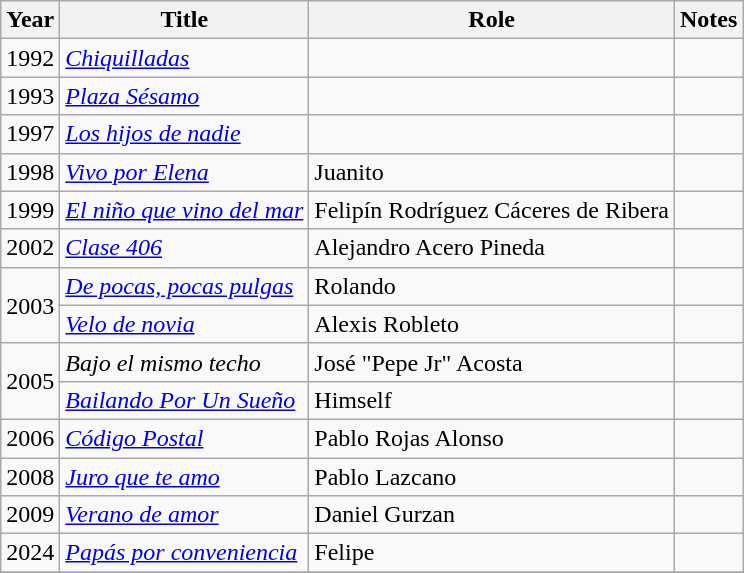<table class="wikitable sortable">
<tr>
<th>Year</th>
<th>Title</th>
<th>Role</th>
<th>Notes</th>
</tr>
<tr>
<td>1992</td>
<td><em><a href='#'>Chiquilladas</a></em></td>
<td></td>
<td></td>
</tr>
<tr>
<td>1993</td>
<td><em><a href='#'>Plaza Sésamo</a></em></td>
<td></td>
<td></td>
</tr>
<tr>
<td>1997</td>
<td><em><a href='#'>Los hijos de nadie</a></em></td>
<td></td>
<td></td>
</tr>
<tr>
<td>1998</td>
<td><em><a href='#'>Vivo por Elena</a></em></td>
<td>Juanito</td>
<td></td>
</tr>
<tr>
<td>1999</td>
<td><em><a href='#'>El niño que vino del mar</a></em></td>
<td>Felipín Rodríguez Cáceres de Ribera</td>
<td></td>
</tr>
<tr>
<td>2002</td>
<td><em><a href='#'>Clase 406</a></em></td>
<td>Alejandro Acero Pineda</td>
<td></td>
</tr>
<tr>
<td rowspan=2>2003</td>
<td><em><a href='#'>De pocas, pocas pulgas</a></em></td>
<td>Rolando</td>
<td></td>
</tr>
<tr>
<td><em><a href='#'>Velo de novia</a></em></td>
<td>Alexis Robleto</td>
<td></td>
</tr>
<tr>
<td rowspan=2>2005</td>
<td><em>Bajo el mismo techo</em></td>
<td>José "Pepe Jr" Acosta</td>
<td></td>
</tr>
<tr>
<td><em><a href='#'>Bailando Por Un Sueño</a></em></td>
<td>Himself</td>
<td></td>
</tr>
<tr>
<td>2006</td>
<td><em><a href='#'>Código Postal</a></em></td>
<td>Pablo Rojas Alonso</td>
<td></td>
</tr>
<tr>
<td>2008</td>
<td><em><a href='#'>Juro que te amo</a></em></td>
<td>Pablo Lazcano</td>
<td></td>
</tr>
<tr>
<td>2009</td>
<td><em><a href='#'>Verano de amor</a></em></td>
<td>Daniel Gurzan</td>
<td></td>
</tr>
<tr>
<td>2024</td>
<td><em><a href='#'>Papás por conveniencia</a></em></td>
<td>Felipe</td>
<td></td>
</tr>
<tr>
</tr>
</table>
